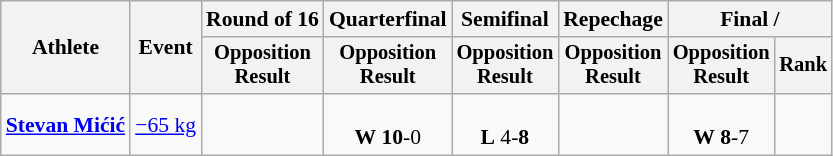<table class="wikitable" style="font-size:90%">
<tr>
<th rowspan="2">Athlete</th>
<th rowspan="2">Event</th>
<th>Round of 16</th>
<th>Quarterfinal</th>
<th>Semifinal</th>
<th>Repechage</th>
<th colspan=2>Final / </th>
</tr>
<tr style="font-size: 95%">
<th>Opposition<br>Result</th>
<th>Opposition<br>Result</th>
<th>Opposition<br>Result</th>
<th>Opposition<br>Result</th>
<th>Opposition<br>Result</th>
<th>Rank</th>
</tr>
<tr align=center>
<td align=left><strong><a href='#'>Stevan Mićić</a></strong></td>
<td align=left><a href='#'>−65 kg</a></td>
<td></td>
<td><br><strong>W</strong> <strong>10</strong>-0</td>
<td><br><strong>L</strong> 4-<strong>8</strong></td>
<td></td>
<td><br><strong>W</strong> <strong>8</strong>-7</td>
<td></td>
</tr>
</table>
